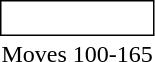<table style="display:inline; display:inline-table;">
<tr>
<td style="border: solid thin; padding: 2px;"><br></td>
</tr>
<tr>
<td style="text-align:center">Moves 100-165</td>
</tr>
</table>
